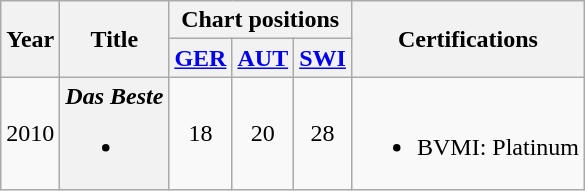<table class="wikitable plainrowheaders">
<tr>
<th rowspan="2">Year</th>
<th rowspan="2">Title</th>
<th colspan="3">Chart positions</th>
<th rowspan="2">Certifications</th>
</tr>
<tr>
<th><a href='#'>GER</a><br></th>
<th><a href='#'>AUT</a><br></th>
<th><a href='#'>SWI</a><br></th>
</tr>
<tr>
<td align="center">2010</td>
<th scope="row"><em>Das Beste</em><br><ul><li></li></ul></th>
<td align="center">18</td>
<td align="center">20</td>
<td align="center">28</td>
<td><br><ul><li>BVMI: Platinum</li></ul></td>
</tr>
</table>
